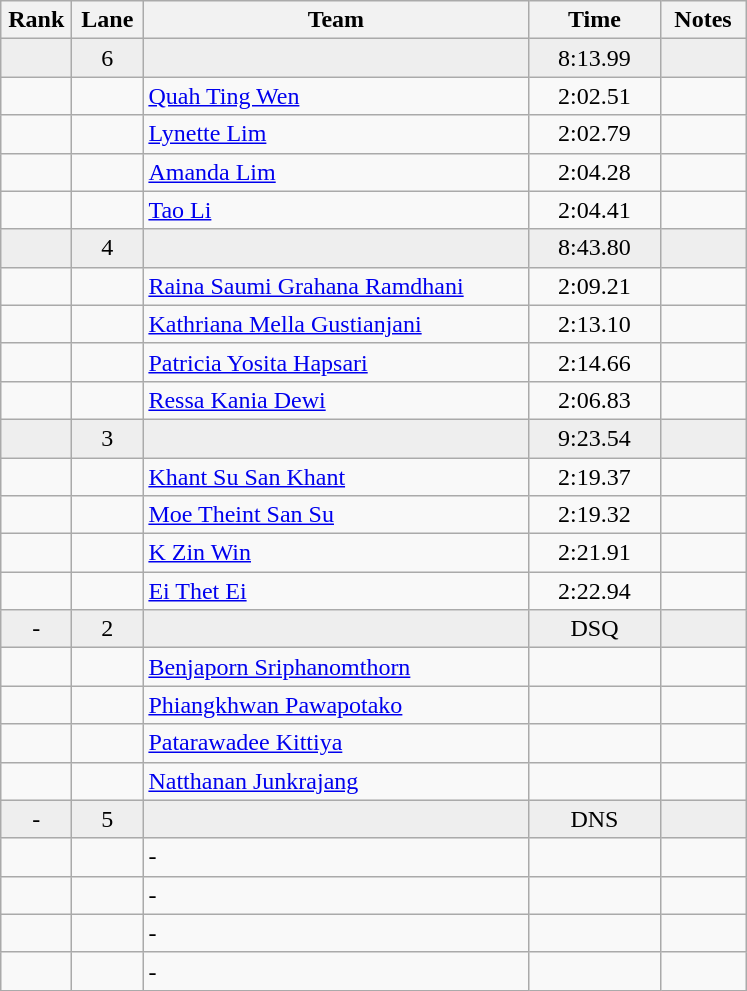<table class="wikitable" style="text-align:center">
<tr>
<th width=40>Rank</th>
<th width=40>Lane</th>
<th width=250>Team</th>
<th width=80>Time</th>
<th width=50>Notes</th>
</tr>
<tr bgcolor=eeeeee>
<td></td>
<td>6</td>
<td align=left></td>
<td>8:13.99</td>
<td></td>
</tr>
<tr>
<td></td>
<td></td>
<td align=left><a href='#'>Quah Ting Wen</a></td>
<td>2:02.51</td>
<td></td>
</tr>
<tr>
<td></td>
<td></td>
<td align=left><a href='#'>Lynette Lim</a></td>
<td>2:02.79</td>
<td></td>
</tr>
<tr>
<td></td>
<td></td>
<td align=left><a href='#'>Amanda Lim</a></td>
<td>2:04.28</td>
<td></td>
</tr>
<tr>
<td></td>
<td></td>
<td align=left><a href='#'>Tao Li</a></td>
<td>2:04.41</td>
<td></td>
</tr>
<tr bgcolor=eeeeee>
<td></td>
<td>4</td>
<td align=left></td>
<td>8:43.80</td>
<td></td>
</tr>
<tr>
<td></td>
<td></td>
<td align=left><a href='#'>Raina Saumi Grahana Ramdhani</a></td>
<td>2:09.21</td>
<td></td>
</tr>
<tr>
<td></td>
<td></td>
<td align=left><a href='#'>Kathriana Mella Gustianjani</a></td>
<td>2:13.10</td>
<td></td>
</tr>
<tr>
<td></td>
<td></td>
<td align=left><a href='#'>Patricia Yosita Hapsari</a></td>
<td>2:14.66</td>
<td></td>
</tr>
<tr>
<td></td>
<td></td>
<td align=left><a href='#'>Ressa Kania Dewi</a></td>
<td>2:06.83</td>
<td></td>
</tr>
<tr bgcolor=eeeeee>
<td></td>
<td>3</td>
<td align=left></td>
<td>9:23.54</td>
<td></td>
</tr>
<tr>
<td></td>
<td></td>
<td align=left><a href='#'>Khant Su San Khant</a></td>
<td>2:19.37</td>
<td></td>
</tr>
<tr>
<td></td>
<td></td>
<td align=left><a href='#'>Moe Theint San Su</a></td>
<td>2:19.32</td>
<td></td>
</tr>
<tr>
<td></td>
<td></td>
<td align=left><a href='#'>K Zin Win</a></td>
<td>2:21.91</td>
<td></td>
</tr>
<tr>
<td></td>
<td></td>
<td align=left><a href='#'>Ei Thet Ei</a></td>
<td>2:22.94</td>
<td></td>
</tr>
<tr bgcolor=eeeeee>
<td>-</td>
<td>2</td>
<td align=left></td>
<td>DSQ</td>
<td></td>
</tr>
<tr>
<td></td>
<td></td>
<td align=left><a href='#'>Benjaporn Sriphanomthorn</a></td>
<td></td>
<td></td>
</tr>
<tr>
<td></td>
<td></td>
<td align=left><a href='#'>Phiangkhwan Pawapotako</a></td>
<td></td>
<td></td>
</tr>
<tr>
<td></td>
<td></td>
<td align=left><a href='#'>Patarawadee Kittiya</a></td>
<td></td>
<td></td>
</tr>
<tr>
<td></td>
<td></td>
<td align=left><a href='#'>Natthanan Junkrajang</a></td>
<td></td>
<td></td>
</tr>
<tr bgcolor=eeeeee>
<td>-</td>
<td>5</td>
<td align=left></td>
<td>DNS</td>
<td></td>
</tr>
<tr>
<td></td>
<td></td>
<td align=left>-</td>
<td></td>
<td></td>
</tr>
<tr>
<td></td>
<td></td>
<td align=left>-</td>
<td></td>
<td></td>
</tr>
<tr>
<td></td>
<td></td>
<td align=left>-</td>
<td></td>
<td></td>
</tr>
<tr>
<td></td>
<td></td>
<td align=left>-</td>
<td></td>
<td></td>
</tr>
</table>
